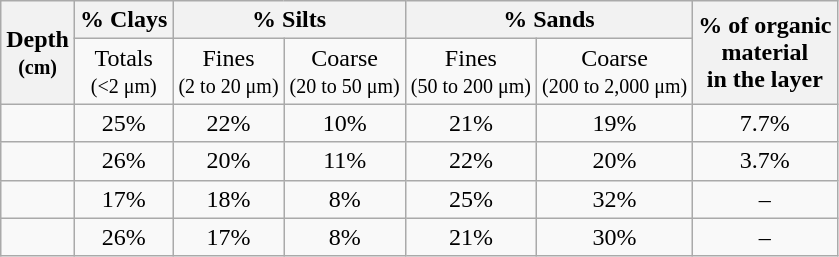<table class="wikitable" style="text-align:center;">
<tr>
<th rowspan="2">Depth <br><small>(cm)</small></th>
<th>% Clays</th>
<th colspan="2">% Silts</th>
<th % colspan="2">% Sands</th>
<th rowspan="2">% of organic <br>material <br>in the layer</th>
</tr>
<tr>
<td>Totals<br><small>(<2 μm) </small></td>
<td>Fines<br><small>(2 to 20 μm) </small></td>
<td>Coarse<br><small>(20 to 50 μm) </small></td>
<td>Fines<br><small>(50 to 200 μm) </small></td>
<td>Coarse<br><small>(200 to 2,000 μm)</small></td>
</tr>
<tr>
<td></td>
<td>25%</td>
<td>22%</td>
<td>10%</td>
<td>21%</td>
<td>19%</td>
<td>7.7%</td>
</tr>
<tr>
<td></td>
<td>26%</td>
<td>20%</td>
<td>11%</td>
<td>22%</td>
<td>20%</td>
<td>3.7%</td>
</tr>
<tr>
<td></td>
<td>17%</td>
<td>18%</td>
<td>8%</td>
<td>25%</td>
<td>32%</td>
<td>–</td>
</tr>
<tr>
<td></td>
<td>26%</td>
<td>17%</td>
<td>8%</td>
<td>21%</td>
<td>30%</td>
<td>–</td>
</tr>
</table>
